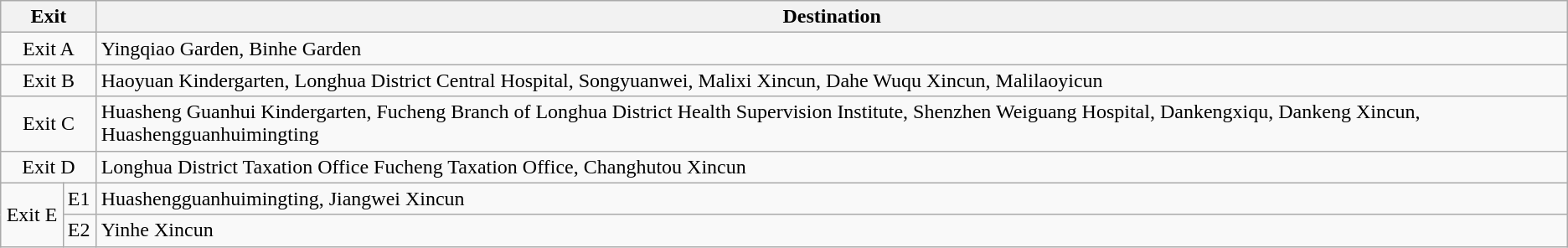<table class="wikitable">
<tr>
<th style="width:70px" colspan="2">Exit</th>
<th>Destination</th>
</tr>
<tr>
<td align="center" colspan="2">Exit A</td>
<td>Yingqiao Garden, Binhe Garden</td>
</tr>
<tr>
<td align="center" colspan="2">Exit B</td>
<td>Haoyuan Kindergarten, Longhua District Central Hospital, Songyuanwei, Malixi Xincun, Dahe Wuqu Xincun, Malilaoyicun</td>
</tr>
<tr>
<td align="center" colspan="2">Exit C</td>
<td>Huasheng Guanhui Kindergarten, Fucheng Branch of Longhua District Health Supervision Institute, Shenzhen Weiguang Hospital, Dankengxiqu, Dankeng Xincun, Huashengguanhuimingting</td>
</tr>
<tr>
<td align="center" colspan="2">Exit D</td>
<td>Longhua District Taxation Office Fucheng Taxation Office, Changhutou Xincun</td>
</tr>
<tr>
<td align="center" rowspan="2">Exit E</td>
<td>E1</td>
<td>Huashengguanhuimingting, Jiangwei Xincun</td>
</tr>
<tr>
<td>E2</td>
<td>Yinhe Xincun</td>
</tr>
</table>
